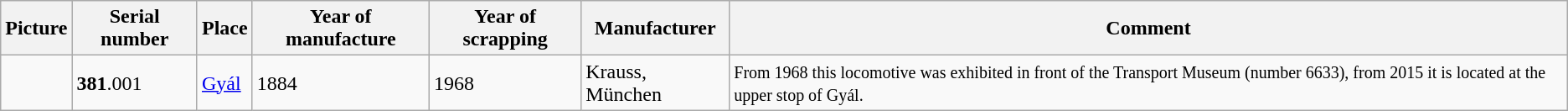<table class=wikitable>
<tr>
<th bgcolor="#CEDFF2">Picture</th>
<th bgcolor="#CEDFF2">Serial number</th>
<th bgcolor="#CEDFF2">Place</th>
<th bgcolor="#CEDFF2">Year of manufacture</th>
<th bgcolor="#CEDFF2">Year of scrapping</th>
<th bgcolor="#CEDFF2">Manufacturer</th>
<th bgcolor="#CEDFF2">Comment</th>
</tr>
<tr>
<td></td>
<td><strong>381</strong>.001</td>
<td><a href='#'>Gyál</a></td>
<td>1884</td>
<td>1968</td>
<td>Krauss, München</td>
<td><small>From 1968 this locomotive was exhibited in front of the Transport Museum (number 6633), from 2015 it is located at the upper stop of Gyál.</small></td>
</tr>
</table>
